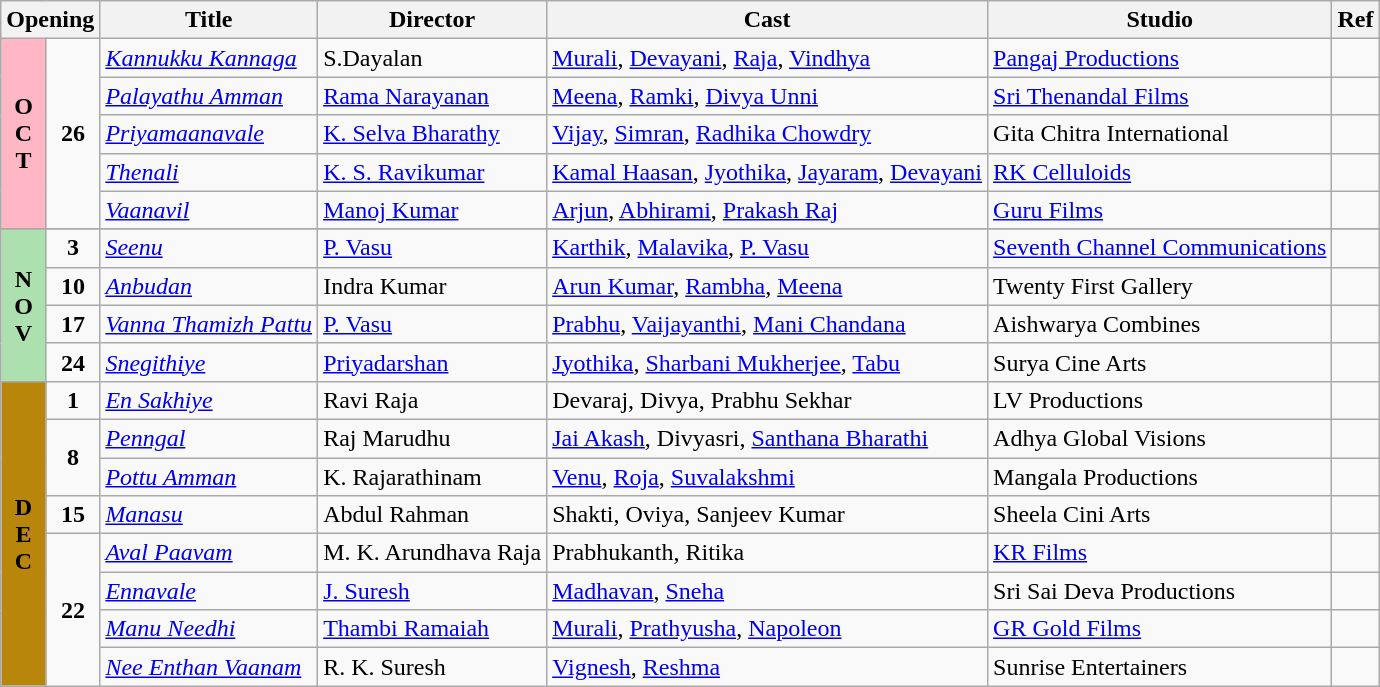<table class="wikitable">
<tr>
<th colspan="2">Opening</th>
<th>Title</th>
<th>Director</th>
<th>Cast</th>
<th>Studio</th>
<th>Ref</th>
</tr>
<tr October!>
<td rowspan="5" valign="center" align="center" style="background:#FFB7C5;"><strong>O<br>C<br>T</strong></td>
<td rowspan="5" align="center"><strong>26</strong></td>
<td><em><a href='#'>Kannukku Kannaga</a></em></td>
<td>S.Dayalan</td>
<td><a href='#'>Murali</a>, <a href='#'>Devayani</a>, <a href='#'>Raja</a>, <a href='#'>Vindhya</a></td>
<td><a href='#'>Pangaj Productions</a></td>
<td></td>
</tr>
<tr>
<td><em><a href='#'>Palayathu Amman</a></em></td>
<td><a href='#'>Rama Narayanan</a></td>
<td><a href='#'>Meena</a>, <a href='#'>Ramki</a>, <a href='#'>Divya Unni</a></td>
<td><a href='#'>Sri Thenandal Films</a></td>
<td></td>
</tr>
<tr>
<td><em><a href='#'>Priyamaanavale</a></em></td>
<td><a href='#'>K. Selva Bharathy</a></td>
<td><a href='#'>Vijay</a>, <a href='#'>Simran</a>, <a href='#'>Radhika Chowdry</a></td>
<td>Gita Chitra International</td>
<td></td>
</tr>
<tr>
<td><em><a href='#'>Thenali</a></em></td>
<td><a href='#'>K. S. Ravikumar</a></td>
<td><a href='#'>Kamal Haasan</a>, <a href='#'>Jyothika</a>, <a href='#'>Jayaram</a>, <a href='#'>Devayani</a></td>
<td><a href='#'>RK Celluloids</a></td>
<td></td>
</tr>
<tr>
<td><em><a href='#'>Vaanavil</a></em></td>
<td><a href='#'>Manoj Kumar</a></td>
<td><a href='#'>Arjun</a>, <a href='#'>Abhirami</a>, <a href='#'>Prakash Raj</a></td>
<td><a href='#'>Guru Films</a></td>
<td></td>
</tr>
<tr>
</tr>
<tr November!>
<td rowspan="4" valign="center" align="center" style="background:#ACE1AF;"><strong>N<br>O<br>V</strong></td>
<td rowspan="1" align="center"><strong>3</strong></td>
<td><em><a href='#'>Seenu</a></em></td>
<td><a href='#'>P. Vasu</a></td>
<td><a href='#'>Karthik</a>, <a href='#'>Malavika</a>, <a href='#'>P. Vasu</a></td>
<td><a href='#'>Seventh Channel Communications</a></td>
<td></td>
</tr>
<tr>
<td rowspan="1" align="center"><strong>10</strong></td>
<td><em><a href='#'>Anbudan</a></em></td>
<td>Indra Kumar</td>
<td><a href='#'>Arun Kumar</a>, <a href='#'>Rambha</a>, <a href='#'>Meena</a></td>
<td>Twenty First Gallery</td>
<td></td>
</tr>
<tr>
<td rowspan="1" align="center"><strong>17</strong></td>
<td><em><a href='#'>Vanna Thamizh Pattu</a></em></td>
<td><a href='#'>P. Vasu</a></td>
<td><a href='#'>Prabhu</a>, <a href='#'>Vaijayanthi</a>, <a href='#'>Mani Chandana</a></td>
<td>Aishwarya Combines</td>
<td></td>
</tr>
<tr>
<td rowspan="1" align="center"><strong>24</strong></td>
<td><em><a href='#'>Snegithiye</a></em></td>
<td><a href='#'>Priyadarshan</a></td>
<td><a href='#'>Jyothika</a>, <a href='#'>Sharbani Mukherjee</a>, <a href='#'>Tabu</a></td>
<td>Surya Cine Arts</td>
<td></td>
</tr>
<tr December!>
<td rowspan="8" valign="center" align="center" style="background:#B8860B;"><strong>D<br>E<br>C</strong></td>
<td rowspan="1" align="center"><strong>1</strong></td>
<td><em><a href='#'>En Sakhiye</a></em></td>
<td>Ravi Raja</td>
<td>Devaraj, Divya, Prabhu Sekhar</td>
<td>LV Productions</td>
<td></td>
</tr>
<tr>
<td rowspan="2" align="center"><strong>8</strong></td>
<td><em><a href='#'>Penngal</a></em></td>
<td>Raj Marudhu</td>
<td><a href='#'>Jai Akash</a>, Divyasri, <a href='#'>Santhana Bharathi</a></td>
<td>Adhya Global Visions</td>
<td></td>
</tr>
<tr>
<td><em><a href='#'>Pottu Amman</a></em></td>
<td>K. Rajarathinam</td>
<td><a href='#'>Venu</a>, <a href='#'>Roja</a>, <a href='#'>Suvalakshmi</a></td>
<td>Mangala Productions</td>
<td></td>
</tr>
<tr>
<td rowspan="1" align="center"><strong>15</strong></td>
<td><em><a href='#'>Manasu</a></em></td>
<td>Abdul Rahman</td>
<td>Shakti, Oviya, Sanjeev Kumar</td>
<td>Sheela Cini Arts</td>
<td></td>
</tr>
<tr>
<td rowspan="4" align="center"><strong>22</strong></td>
<td><em><a href='#'>Aval Paavam</a></em></td>
<td>M. K. Arundhava Raja</td>
<td>Prabhukanth, Ritika</td>
<td><a href='#'>KR Films</a></td>
<td></td>
</tr>
<tr>
<td><em><a href='#'>Ennavale</a></em></td>
<td><a href='#'>J. Suresh</a></td>
<td><a href='#'>Madhavan</a>, <a href='#'>Sneha</a></td>
<td>Sri Sai Deva Productions</td>
<td></td>
</tr>
<tr>
<td><em><a href='#'>Manu Needhi</a></em></td>
<td><a href='#'>Thambi Ramaiah</a></td>
<td><a href='#'>Murali</a>, <a href='#'>Prathyusha</a>, <a href='#'>Napoleon</a></td>
<td><a href='#'>GR Gold Films</a></td>
<td></td>
</tr>
<tr>
<td><em><a href='#'>Nee Enthan Vaanam</a></em></td>
<td>R. K. Suresh</td>
<td><a href='#'>Vignesh</a>, <a href='#'>Reshma</a></td>
<td>Sunrise Entertainers</td>
<td></td>
</tr>
</table>
